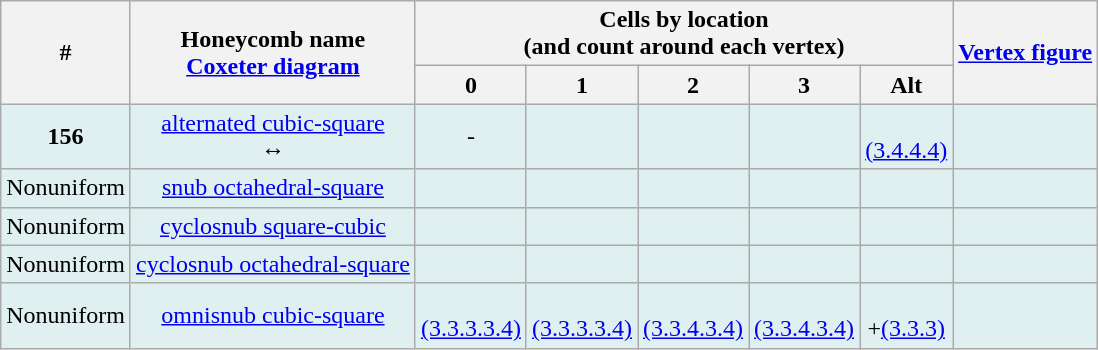<table class="wikitable">
<tr>
<th rowspan=2>#</th>
<th rowspan=2>Honeycomb name<br><a href='#'>Coxeter diagram</a></th>
<th colspan=5>Cells by location<br>(and count around each vertex)</th>
<th rowspan=2><a href='#'>Vertex figure</a></th>
</tr>
<tr>
<th>0<br></th>
<th>1<br></th>
<th>2<br></th>
<th>3<br></th>
<th>Alt</th>
</tr>
<tr align=center  BGCOLOR="#e0f0f0">
<td><strong>156</strong></td>
<td><a href='#'>alternated cubic-square</a><br> ↔ </td>
<td>-</td>
<td><br></td>
<td><br></td>
<td><br></td>
<td><br><a href='#'>(3.4.4.4)</a></td>
<td></td>
</tr>
<tr align=center  BGCOLOR="#e0f0f0">
<td>Nonuniform</td>
<td><a href='#'>snub octahedral-square</a><br></td>
<td><br></td>
<td><br></td>
<td><br></td>
<td><br></td>
<td></td>
<td></td>
</tr>
<tr align=center  BGCOLOR="#e0f0f0">
<td>Nonuniform</td>
<td><a href='#'>cyclosnub square-cubic</a><br></td>
<td><br></td>
<td><br></td>
<td><br></td>
<td><br></td>
<td></td>
<td></td>
</tr>
<tr align=center  BGCOLOR="#e0f0f0">
<td>Nonuniform</td>
<td><a href='#'>cyclosnub octahedral-square</a><br></td>
<td><br></td>
<td><br></td>
<td><br></td>
<td><br></td>
<td></td>
<td></td>
</tr>
<tr align=center  BGCOLOR="#e0f0f0">
<td>Nonuniform</td>
<td><a href='#'>omnisnub cubic-square</a><br></td>
<td><br><a href='#'>(3.3.3.3.4)</a><br></td>
<td><br><a href='#'>(3.3.3.3.4)</a><br></td>
<td><br><a href='#'>(3.3.4.3.4)</a><br></td>
<td><br><a href='#'>(3.3.4.3.4)</a><br></td>
<td><br>+<a href='#'>(3.3.3)</a></td>
<td></td>
</tr>
</table>
